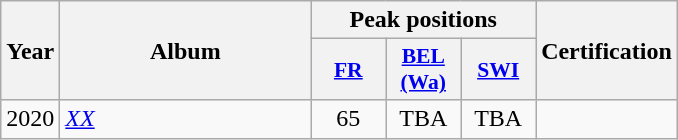<table class="wikitable">
<tr>
<th align="center" rowspan="2" width="10">Year</th>
<th align="center" rowspan="2" width="160">Album</th>
<th align="center" colspan="3" width="20">Peak positions</th>
<th align="center" rowspan="2" width="70">Certification</th>
</tr>
<tr>
<th scope="col" style="width:3em;font-size:90%;"><a href='#'>FR</a><br></th>
<th scope="col" style="width:3em;font-size:90%;"><a href='#'>BEL <br>(Wa)</a><br></th>
<th scope="col" style="width:3em;font-size:90%;"><a href='#'>SWI</a><br></th>
</tr>
<tr>
<td style="text-align:center;">2020</td>
<td><em><a href='#'>XX</a></em></td>
<td style="text-align:center;">65<br></td>
<td style="text-align:center;">TBA</td>
<td style="text-align:center;">TBA</td>
<td style="text-align:center;"></td>
</tr>
</table>
